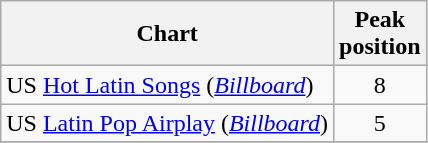<table class="wikitable sortable">
<tr>
<th align="center">Chart</th>
<th align="center">Peak<br>position</th>
</tr>
<tr>
<td align="left">US <a href='#'>Hot Latin Songs</a> (<em><a href='#'>Billboard</a></em>)</td>
<td align="center">8</td>
</tr>
<tr>
<td align="left">US <a href='#'>Latin Pop Airplay</a> (<em><a href='#'>Billboard</a></em>)</td>
<td align="center">5</td>
</tr>
<tr>
</tr>
</table>
